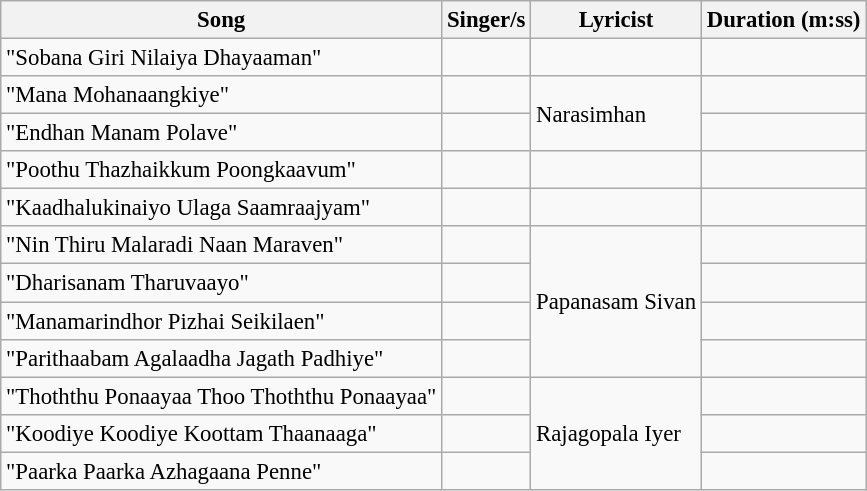<table class="wikitable" style="font-size:95%;">
<tr>
<th>Song</th>
<th>Singer/s</th>
<th>Lyricist</th>
<th>Duration (m:ss)</th>
</tr>
<tr>
<td>"Sobana Giri Nilaiya Dhayaaman"</td>
<td></td>
<td></td>
<td></td>
</tr>
<tr>
<td>"Mana Mohanaangkiye"</td>
<td></td>
<td rowspan=2>Narasimhan</td>
<td></td>
</tr>
<tr>
<td>"Endhan Manam Polave"</td>
<td></td>
<td></td>
</tr>
<tr>
<td>"Poothu Thazhaikkum Poongkaavum"</td>
<td></td>
<td></td>
<td></td>
</tr>
<tr>
<td>"Kaadhalukinaiyo Ulaga Saamraajyam"</td>
<td></td>
<td></td>
<td></td>
</tr>
<tr>
<td>"Nin Thiru Malaradi Naan Maraven"</td>
<td></td>
<td rowspan=4>Papanasam Sivan</td>
<td></td>
</tr>
<tr>
<td>"Dharisanam Tharuvaayo"</td>
<td></td>
<td></td>
</tr>
<tr>
<td>"Manamarindhor Pizhai Seikilaen"</td>
<td></td>
<td></td>
</tr>
<tr>
<td>"Parithaabam Agalaadha Jagath Padhiye"</td>
<td></td>
<td></td>
</tr>
<tr>
<td>"Thoththu Ponaayaa Thoo Thoththu Ponaayaa"</td>
<td></td>
<td rowspan=3>Rajagopala Iyer</td>
<td></td>
</tr>
<tr>
<td>"Koodiye Koodiye Koottam Thaanaaga"</td>
<td></td>
<td></td>
</tr>
<tr>
<td>"Paarka Paarka Azhagaana Penne"</td>
<td></td>
<td></td>
</tr>
</table>
